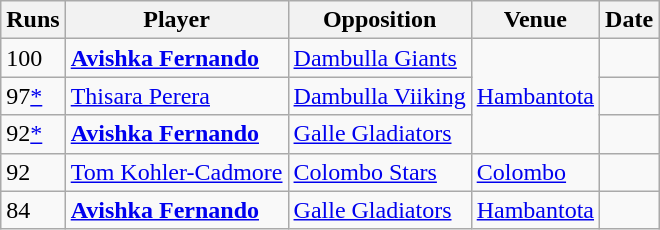<table class="wikitable">
<tr>
<th>Runs</th>
<th>Player</th>
<th>Opposition</th>
<th>Venue</th>
<th>Date</th>
</tr>
<tr>
<td>100</td>
<td><strong><a href='#'>Avishka Fernando</a></strong></td>
<td><a href='#'>Dambulla Giants</a></td>
<td rowspan=3><a href='#'>Hambantota</a></td>
<td></td>
</tr>
<tr>
<td>97<a href='#'>*</a></td>
<td><a href='#'>Thisara Perera</a></td>
<td><a href='#'>Dambulla Viiking</a></td>
<td></td>
</tr>
<tr>
<td>92<a href='#'>*</a></td>
<td><strong><a href='#'>Avishka Fernando</a></strong></td>
<td><a href='#'>Galle Gladiators</a></td>
<td></td>
</tr>
<tr>
<td>92</td>
<td><a href='#'>Tom Kohler-Cadmore</a></td>
<td><a href='#'>Colombo Stars</a></td>
<td><a href='#'>Colombo</a></td>
<td></td>
</tr>
<tr>
<td>84</td>
<td><strong><a href='#'>Avishka Fernando</a></strong></td>
<td><a href='#'>Galle Gladiators</a></td>
<td><a href='#'>Hambantota</a></td>
<td></td>
</tr>
</table>
